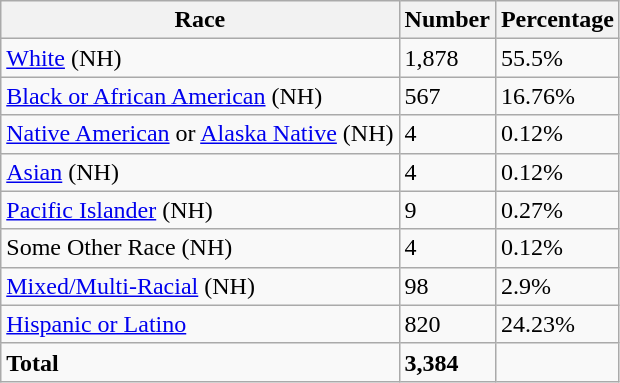<table class="wikitable">
<tr>
<th>Race</th>
<th>Number</th>
<th>Percentage</th>
</tr>
<tr>
<td><a href='#'>White</a> (NH)</td>
<td>1,878</td>
<td>55.5%</td>
</tr>
<tr>
<td><a href='#'>Black or African American</a> (NH)</td>
<td>567</td>
<td>16.76%</td>
</tr>
<tr>
<td><a href='#'>Native American</a> or <a href='#'>Alaska Native</a> (NH)</td>
<td>4</td>
<td>0.12%</td>
</tr>
<tr>
<td><a href='#'>Asian</a> (NH)</td>
<td>4</td>
<td>0.12%</td>
</tr>
<tr>
<td><a href='#'>Pacific Islander</a> (NH)</td>
<td>9</td>
<td>0.27%</td>
</tr>
<tr>
<td>Some Other Race (NH)</td>
<td>4</td>
<td>0.12%</td>
</tr>
<tr>
<td><a href='#'>Mixed/Multi-Racial</a> (NH)</td>
<td>98</td>
<td>2.9%</td>
</tr>
<tr>
<td><a href='#'>Hispanic or Latino</a></td>
<td>820</td>
<td>24.23%</td>
</tr>
<tr>
<td><strong>Total</strong></td>
<td><strong>3,384</strong></td>
<td></td>
</tr>
</table>
